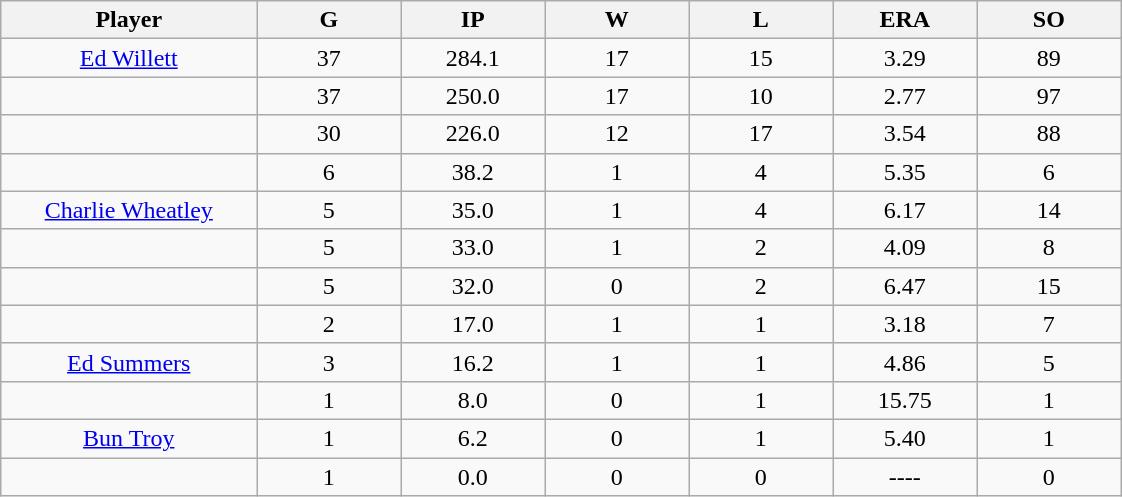<table class="wikitable sortable">
<tr>
<th bgcolor="#DDDDFF" width="16%">Player</th>
<th bgcolor="#DDDDFF" width="9%">G</th>
<th bgcolor="#DDDDFF" width="9%">IP</th>
<th bgcolor="#DDDDFF" width="9%">W</th>
<th bgcolor="#DDDDFF" width="9%">L</th>
<th bgcolor="#DDDDFF" width="9%">ERA</th>
<th bgcolor="#DDDDFF" width="9%">SO</th>
</tr>
<tr align="center">
<td><a href='#'>Ed Willett</a></td>
<td>37</td>
<td>284.1</td>
<td>17</td>
<td>15</td>
<td>3.29</td>
<td>89</td>
</tr>
<tr align=center>
<td></td>
<td>37</td>
<td>250.0</td>
<td>17</td>
<td>10</td>
<td>2.77</td>
<td>97</td>
</tr>
<tr align="center">
<td></td>
<td>30</td>
<td>226.0</td>
<td>12</td>
<td>17</td>
<td>3.54</td>
<td>88</td>
</tr>
<tr align="center">
<td></td>
<td>6</td>
<td>38.2</td>
<td>1</td>
<td>4</td>
<td>5.35</td>
<td>6</td>
</tr>
<tr align="center">
<td><a href='#'>Charlie Wheatley</a></td>
<td>5</td>
<td>35.0</td>
<td>1</td>
<td>4</td>
<td>6.17</td>
<td>14</td>
</tr>
<tr align=center>
<td></td>
<td>5</td>
<td>33.0</td>
<td>1</td>
<td>2</td>
<td>4.09</td>
<td>8</td>
</tr>
<tr align="center">
<td></td>
<td>5</td>
<td>32.0</td>
<td>0</td>
<td>2</td>
<td>6.47</td>
<td>15</td>
</tr>
<tr align="center">
<td></td>
<td>2</td>
<td>17.0</td>
<td>1</td>
<td>1</td>
<td>3.18</td>
<td>7</td>
</tr>
<tr align="center">
<td><a href='#'>Ed Summers</a></td>
<td>3</td>
<td>16.2</td>
<td>1</td>
<td>1</td>
<td>4.86</td>
<td>5</td>
</tr>
<tr align=center>
<td></td>
<td>1</td>
<td>8.0</td>
<td>0</td>
<td>1</td>
<td>15.75</td>
<td>1</td>
</tr>
<tr align="center">
<td><a href='#'>Bun Troy</a></td>
<td>1</td>
<td>6.2</td>
<td>0</td>
<td>1</td>
<td>5.40</td>
<td>1</td>
</tr>
<tr align=center>
<td></td>
<td>1</td>
<td>0.0</td>
<td>0</td>
<td>0</td>
<td>----</td>
<td>0</td>
</tr>
</table>
